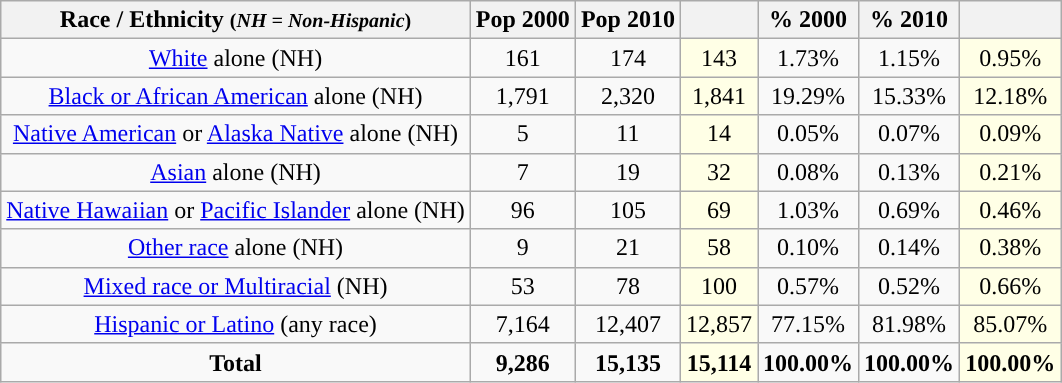<table class="wikitable" style="text-align:center;">
<tr>
<th>Race / Ethnicity <small>(<em>NH = Non-Hispanic</em>)</small></th>
<th>Pop 2000</th>
<th>Pop 2010</th>
<th></th>
<th>% 2000</th>
<th>% 2010</th>
<th></th>
</tr>
<tr>
<td><a href='#'>White</a> alone (NH)</td>
<td>161</td>
<td>174</td>
<td style='background: #ffffe6;'>143</td>
<td>1.73%</td>
<td>1.15%</td>
<td style='background: #ffffe6;'>0.95%</td>
</tr>
<tr>
<td><a href='#'>Black or African American</a> alone (NH)</td>
<td>1,791</td>
<td>2,320</td>
<td style='background: #ffffe6;'>1,841</td>
<td>19.29%</td>
<td>15.33%</td>
<td style='background: #ffffe6;'>12.18%</td>
</tr>
<tr>
<td><a href='#'>Native American</a> or <a href='#'>Alaska Native</a> alone (NH)</td>
<td>5</td>
<td>11</td>
<td style='background: #ffffe6;'>14</td>
<td>0.05%</td>
<td>0.07%</td>
<td style='background: #ffffe6;'>0.09%</td>
</tr>
<tr>
<td><a href='#'>Asian</a> alone (NH)</td>
<td>7</td>
<td>19</td>
<td style='background: #ffffe6;'>32</td>
<td>0.08%</td>
<td>0.13%</td>
<td style='background: #ffffe6;'>0.21%</td>
</tr>
<tr>
<td><a href='#'>Native Hawaiian</a> or <a href='#'>Pacific Islander</a> alone (NH)</td>
<td>96</td>
<td>105</td>
<td style='background: #ffffe6;'>69</td>
<td>1.03%</td>
<td>0.69%</td>
<td style='background: #ffffe6;'>0.46%</td>
</tr>
<tr>
<td><a href='#'>Other race</a> alone (NH)</td>
<td>9</td>
<td>21</td>
<td style='background: #ffffe6;'>58</td>
<td>0.10%</td>
<td>0.14%</td>
<td style='background: #ffffe6;'>0.38%</td>
</tr>
<tr>
<td><a href='#'>Mixed race or Multiracial</a> (NH)</td>
<td>53</td>
<td>78</td>
<td style='background: #ffffe6;'>100</td>
<td>0.57%</td>
<td>0.52%</td>
<td style='background: #ffffe6;'>0.66%</td>
</tr>
<tr>
<td><a href='#'>Hispanic or Latino</a> (any race)</td>
<td>7,164</td>
<td>12,407</td>
<td style='background: #ffffe6;'>12,857</td>
<td>77.15%</td>
<td>81.98%</td>
<td style='background: #ffffe6;'>85.07%</td>
</tr>
<tr>
<td><strong>Total</strong></td>
<td><strong>9,286</strong></td>
<td><strong>15,135</strong></td>
<td style='background: #ffffe6;'><strong>15,114</strong></td>
<td><strong>100.00%</strong></td>
<td><strong>100.00%</strong></td>
<td style='background: #ffffe6;'><strong>100.00%</strong></td>
</tr>
</table>
